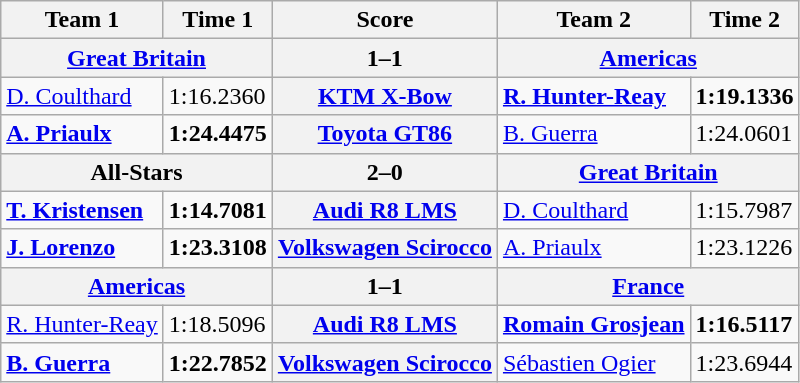<table class="wikitable">
<tr>
<th>Team 1</th>
<th>Time 1</th>
<th>Score</th>
<th>Team 2</th>
<th>Time 2</th>
</tr>
<tr>
<th colspan=2> <a href='#'>Great Britain</a></th>
<th>1–1</th>
<th colspan=2> <a href='#'>Americas</a></th>
</tr>
<tr>
<td><a href='#'>D. Coulthard</a></td>
<td>1:16.2360 </td>
<th><a href='#'>KTM X-Bow</a></th>
<td><strong><a href='#'>R. Hunter-Reay</a></strong></td>
<td><strong>1:19.1336</strong></td>
</tr>
<tr>
<td><strong><a href='#'>A. Priaulx</a></strong></td>
<td><strong>1:24.4475</strong></td>
<th><a href='#'>Toyota GT86</a></th>
<td><a href='#'>B. Guerra</a></td>
<td>1:24.0601 </td>
</tr>
<tr>
<th colspan=2> All-Stars</th>
<th>2–0</th>
<th colspan=2> <a href='#'>Great Britain</a></th>
</tr>
<tr>
<td><strong><a href='#'>T. Kristensen</a></strong></td>
<td><strong>1:14.7081</strong></td>
<th><a href='#'>Audi R8 LMS</a></th>
<td><a href='#'>D. Coulthard</a></td>
<td>1:15.7987</td>
</tr>
<tr>
<td><strong><a href='#'>J. Lorenzo</a></strong></td>
<td><strong>1:23.3108</strong></td>
<th><a href='#'>Volkswagen Scirocco</a></th>
<td><a href='#'>A. Priaulx</a></td>
<td>1:23.1226 </td>
</tr>
<tr>
<th colspan=2> <a href='#'>Americas</a></th>
<th>1–1</th>
<th colspan=2> <a href='#'>France</a></th>
</tr>
<tr>
<td><a href='#'>R. Hunter-Reay</a></td>
<td>1:18.5096 </td>
<th><a href='#'>Audi R8 LMS</a></th>
<td><strong><a href='#'>Romain Grosjean</a></strong></td>
<td><strong>1:16.5117</strong></td>
</tr>
<tr>
<td><strong><a href='#'>B. Guerra</a></strong></td>
<td><strong>1:22.7852</strong></td>
<th><a href='#'>Volkswagen Scirocco</a></th>
<td><a href='#'>Sébastien Ogier</a></td>
<td>1:23.6944</td>
</tr>
</table>
